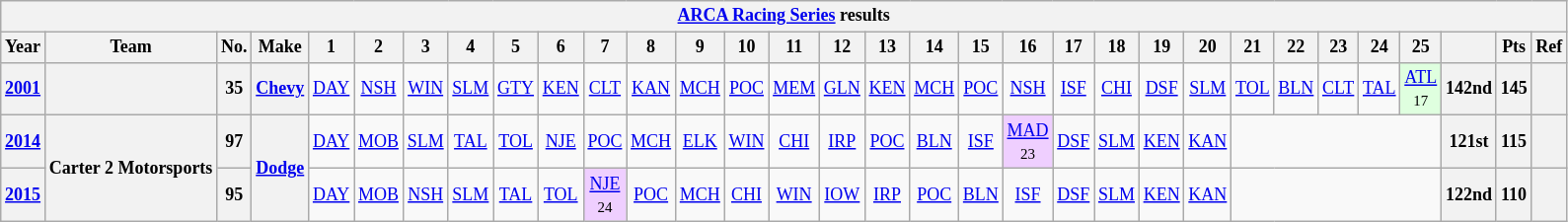<table class="wikitable" style="text-align:center; font-size:75%">
<tr>
<th colspan=45><a href='#'>ARCA Racing Series</a> results</th>
</tr>
<tr>
<th>Year</th>
<th>Team</th>
<th>No.</th>
<th>Make</th>
<th>1</th>
<th>2</th>
<th>3</th>
<th>4</th>
<th>5</th>
<th>6</th>
<th>7</th>
<th>8</th>
<th>9</th>
<th>10</th>
<th>11</th>
<th>12</th>
<th>13</th>
<th>14</th>
<th>15</th>
<th>16</th>
<th>17</th>
<th>18</th>
<th>19</th>
<th>20</th>
<th>21</th>
<th>22</th>
<th>23</th>
<th>24</th>
<th>25</th>
<th></th>
<th>Pts</th>
<th>Ref</th>
</tr>
<tr>
<th><a href='#'>2001</a></th>
<th></th>
<th>35</th>
<th><a href='#'>Chevy</a></th>
<td><a href='#'>DAY</a></td>
<td><a href='#'>NSH</a></td>
<td><a href='#'>WIN</a></td>
<td><a href='#'>SLM</a></td>
<td><a href='#'>GTY</a></td>
<td><a href='#'>KEN</a></td>
<td><a href='#'>CLT</a></td>
<td><a href='#'>KAN</a></td>
<td><a href='#'>MCH</a></td>
<td><a href='#'>POC</a></td>
<td><a href='#'>MEM</a></td>
<td><a href='#'>GLN</a></td>
<td><a href='#'>KEN</a></td>
<td><a href='#'>MCH</a></td>
<td><a href='#'>POC</a></td>
<td><a href='#'>NSH</a></td>
<td><a href='#'>ISF</a></td>
<td><a href='#'>CHI</a></td>
<td><a href='#'>DSF</a></td>
<td><a href='#'>SLM</a></td>
<td><a href='#'>TOL</a></td>
<td><a href='#'>BLN</a></td>
<td><a href='#'>CLT</a></td>
<td><a href='#'>TAL</a></td>
<td style="background:#DFFFDF;"><a href='#'>ATL</a><br><small>17</small></td>
<th>142nd</th>
<th>145</th>
<th></th>
</tr>
<tr>
<th><a href='#'>2014</a></th>
<th rowspan=2>Carter 2 Motorsports</th>
<th>97</th>
<th rowspan=2><a href='#'>Dodge</a></th>
<td><a href='#'>DAY</a></td>
<td><a href='#'>MOB</a></td>
<td><a href='#'>SLM</a></td>
<td><a href='#'>TAL</a></td>
<td><a href='#'>TOL</a></td>
<td><a href='#'>NJE</a></td>
<td><a href='#'>POC</a></td>
<td><a href='#'>MCH</a></td>
<td><a href='#'>ELK</a></td>
<td><a href='#'>WIN</a></td>
<td><a href='#'>CHI</a></td>
<td><a href='#'>IRP</a></td>
<td><a href='#'>POC</a></td>
<td><a href='#'>BLN</a></td>
<td><a href='#'>ISF</a></td>
<td style="background:#EFCFFF;"><a href='#'>MAD</a><br><small>23</small></td>
<td><a href='#'>DSF</a></td>
<td><a href='#'>SLM</a></td>
<td><a href='#'>KEN</a></td>
<td><a href='#'>KAN</a></td>
<td colspan=5></td>
<th>121st</th>
<th>115</th>
<th></th>
</tr>
<tr>
<th><a href='#'>2015</a></th>
<th>95</th>
<td><a href='#'>DAY</a></td>
<td><a href='#'>MOB</a></td>
<td><a href='#'>NSH</a></td>
<td><a href='#'>SLM</a></td>
<td><a href='#'>TAL</a></td>
<td><a href='#'>TOL</a></td>
<td style="background:#EFCFFF;"><a href='#'>NJE</a><br><small>24</small></td>
<td><a href='#'>POC</a></td>
<td><a href='#'>MCH</a></td>
<td><a href='#'>CHI</a></td>
<td><a href='#'>WIN</a></td>
<td><a href='#'>IOW</a></td>
<td><a href='#'>IRP</a></td>
<td><a href='#'>POC</a></td>
<td><a href='#'>BLN</a></td>
<td><a href='#'>ISF</a></td>
<td><a href='#'>DSF</a></td>
<td><a href='#'>SLM</a></td>
<td><a href='#'>KEN</a></td>
<td><a href='#'>KAN</a></td>
<td colspan=5></td>
<th>122nd</th>
<th>110</th>
<th></th>
</tr>
</table>
